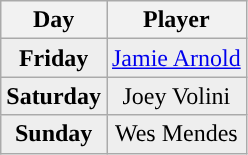<table class="wikitable non-sortable">
<tr>
<th style="text-align:center; ">Day</th>
<th style="text-align:center; ">Player</th>
</tr>
<tr style="background:#eeeeee;text-align:center;">
<td><strong>Friday</strong></td>
<td><a href='#'>Jamie Arnold</a></td>
</tr>
<tr style="background:#eeeeee;text-align:center;">
<td><strong>Saturday</strong></td>
<td>Joey Volini</td>
</tr>
<tr style="background:#eeeeee;text-align:center;">
<td><strong>Sunday</strong></td>
<td>Wes Mendes</td>
</tr>
</table>
